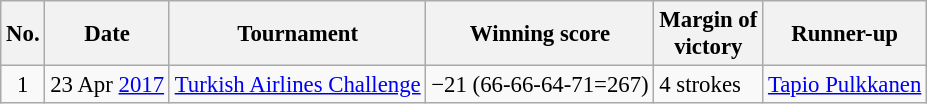<table class="wikitable" style="font-size:95%;">
<tr>
<th>No.</th>
<th>Date</th>
<th>Tournament</th>
<th>Winning score</th>
<th>Margin of<br>victory</th>
<th>Runner-up</th>
</tr>
<tr>
<td align=center>1</td>
<td align=right>23 Apr <a href='#'>2017</a></td>
<td><a href='#'>Turkish Airlines Challenge</a></td>
<td>−21 (66-66-64-71=267)</td>
<td>4 strokes</td>
<td> <a href='#'>Tapio Pulkkanen</a></td>
</tr>
</table>
